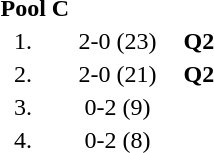<table style="text-align:center">
<tr>
<td colspan=4 align=left><strong>Pool C</strong></td>
</tr>
<tr>
<td width=30>1.</td>
<td align=left></td>
<td width=80>2-0 (23)</td>
<td><strong>Q2</strong></td>
</tr>
<tr>
<td>2.</td>
<td align=left></td>
<td>2-0 (21)</td>
<td><strong>Q2</strong></td>
</tr>
<tr>
<td>3.</td>
<td align=left></td>
<td>0-2 (9)</td>
<td></td>
</tr>
<tr>
<td>4.</td>
<td align=left></td>
<td>0-2 (8)</td>
<td></td>
</tr>
</table>
